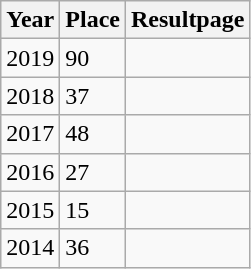<table class="wikitable">
<tr>
<th>Year</th>
<th>Place</th>
<th>Resultpage</th>
</tr>
<tr>
<td>2019</td>
<td>90</td>
<td></td>
</tr>
<tr>
<td>2018</td>
<td>37</td>
<td></td>
</tr>
<tr>
<td>2017</td>
<td>48</td>
<td></td>
</tr>
<tr>
<td>2016</td>
<td>27</td>
<td></td>
</tr>
<tr>
<td>2015</td>
<td>15</td>
<td></td>
</tr>
<tr>
<td>2014</td>
<td>36</td>
<td></td>
</tr>
</table>
